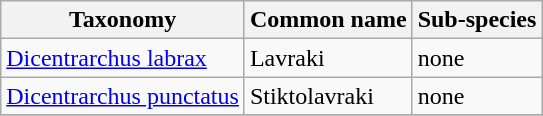<table class="wikitable">
<tr>
<th>Taxonomy</th>
<th>Common name</th>
<th>Sub-species</th>
</tr>
<tr>
<td><a href='#'>Dicentrarchus labrax</a></td>
<td>Lavraki</td>
<td>none</td>
</tr>
<tr>
<td><a href='#'>Dicentrarchus punctatus</a></td>
<td>Stiktolavraki</td>
<td>none</td>
</tr>
<tr>
</tr>
</table>
